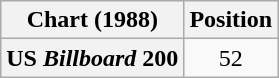<table class="wikitable plainrowheaders" style="text-align:center">
<tr>
<th scope="col">Chart (1988)</th>
<th scope="col">Position</th>
</tr>
<tr>
<th scope="row">US <em>Billboard</em> 200</th>
<td>52</td>
</tr>
</table>
